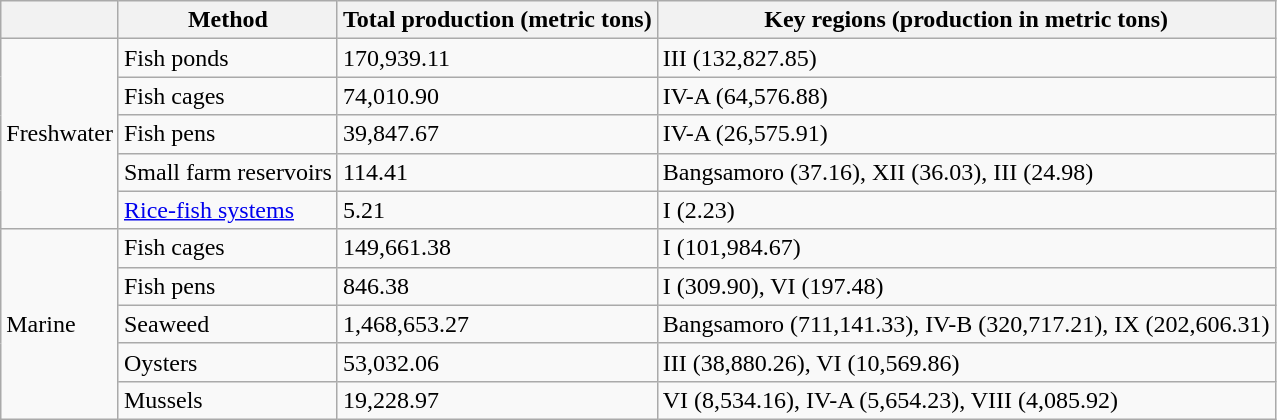<table class="wikitable">
<tr>
<th></th>
<th>Method</th>
<th>Total production (metric tons)</th>
<th>Key regions (production in metric tons)</th>
</tr>
<tr>
<td rowspan="5">Freshwater</td>
<td>Fish ponds</td>
<td>170,939.11</td>
<td>III (132,827.85)</td>
</tr>
<tr>
<td>Fish cages</td>
<td>74,010.90</td>
<td>IV-A (64,576.88)</td>
</tr>
<tr>
<td>Fish pens</td>
<td>39,847.67</td>
<td>IV-A (26,575.91)</td>
</tr>
<tr>
<td>Small farm reservoirs</td>
<td>114.41</td>
<td>Bangsamoro (37.16), XII (36.03), III (24.98)</td>
</tr>
<tr>
<td><a href='#'>Rice-fish systems</a></td>
<td>5.21</td>
<td>I (2.23)</td>
</tr>
<tr>
<td rowspan="5">Marine</td>
<td>Fish cages</td>
<td>149,661.38</td>
<td>I (101,984.67)</td>
</tr>
<tr>
<td>Fish pens</td>
<td>846.38</td>
<td>I (309.90), VI (197.48)</td>
</tr>
<tr>
<td>Seaweed</td>
<td>1,468,653.27</td>
<td>Bangsamoro (711,141.33), IV-B (320,717.21), IX (202,606.31)</td>
</tr>
<tr>
<td>Oysters</td>
<td>53,032.06</td>
<td>III (38,880.26), VI (10,569.86)</td>
</tr>
<tr>
<td>Mussels</td>
<td>19,228.97</td>
<td>VI (8,534.16), IV-A (5,654.23), VIII (4,085.92)</td>
</tr>
</table>
